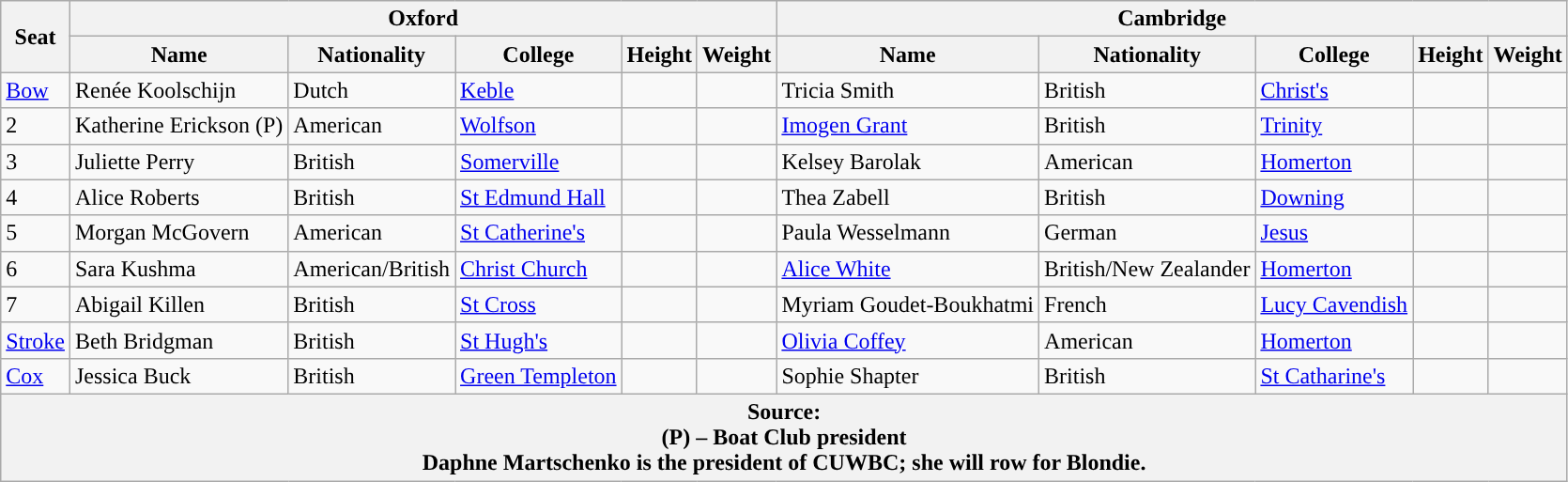<table class="wikitable">
<tr>
<th rowspan="2" scope="col">Seat</th>
<th colspan="5" scope="col">Oxford <br> </th>
<th colspan="5" scope="col">Cambridge <br> </th>
</tr>
<tr>
<th>Name</th>
<th>Nationality</th>
<th>College</th>
<th>Height</th>
<th>Weight</th>
<th>Name</th>
<th>Nationality</th>
<th>College</th>
<th>Height</th>
<th>Weight</th>
</tr>
<tr>
<td><a href='#'>Bow</a></td>
<td>Renée Koolschijn</td>
<td>Dutch</td>
<td><a href='#'>Keble</a></td>
<td></td>
<td></td>
<td>Tricia Smith</td>
<td>British</td>
<td><a href='#'>Christ's</a></td>
<td></td>
<td></td>
</tr>
<tr>
<td>2</td>
<td>Katherine Erickson (P)</td>
<td>American</td>
<td><a href='#'>Wolfson</a></td>
<td></td>
<td></td>
<td><a href='#'>Imogen Grant</a></td>
<td>British</td>
<td><a href='#'>Trinity</a></td>
<td></td>
<td></td>
</tr>
<tr>
<td>3</td>
<td>Juliette Perry</td>
<td>British</td>
<td><a href='#'>Somerville</a></td>
<td></td>
<td></td>
<td>Kelsey Barolak</td>
<td>American</td>
<td><a href='#'>Homerton</a></td>
<td></td>
<td></td>
</tr>
<tr>
<td>4</td>
<td>Alice Roberts</td>
<td>British</td>
<td><a href='#'>St Edmund Hall</a></td>
<td></td>
<td></td>
<td>Thea Zabell</td>
<td>British</td>
<td><a href='#'>Downing</a></td>
<td></td>
<td></td>
</tr>
<tr>
<td>5</td>
<td>Morgan McGovern</td>
<td>American</td>
<td><a href='#'>St Catherine's</a></td>
<td></td>
<td></td>
<td>Paula Wesselmann</td>
<td>German</td>
<td><a href='#'>Jesus</a></td>
<td></td>
<td></td>
</tr>
<tr>
<td>6</td>
<td>Sara Kushma</td>
<td>American/British</td>
<td><a href='#'>Christ Church</a></td>
<td></td>
<td></td>
<td><a href='#'>Alice White</a></td>
<td>British/New Zealander</td>
<td><a href='#'>Homerton</a></td>
<td></td>
<td></td>
</tr>
<tr>
<td>7</td>
<td>Abigail Killen</td>
<td>British</td>
<td><a href='#'>St Cross</a></td>
<td></td>
<td></td>
<td>Myriam Goudet-Boukhatmi</td>
<td>French</td>
<td><a href='#'>Lucy Cavendish</a></td>
<td></td>
<td></td>
</tr>
<tr>
<td><a href='#'>Stroke</a></td>
<td>Beth Bridgman</td>
<td>British</td>
<td><a href='#'>St Hugh's</a></td>
<td></td>
<td></td>
<td><a href='#'>Olivia Coffey</a></td>
<td>American</td>
<td><a href='#'>Homerton</a></td>
<td></td>
<td></td>
</tr>
<tr>
<td><a href='#'>Cox</a></td>
<td>Jessica Buck</td>
<td>British</td>
<td><a href='#'>Green Templeton</a></td>
<td></td>
<td></td>
<td>Sophie Shapter</td>
<td>British</td>
<td><a href='#'>St Catharine's</a></td>
<td></td>
<td></td>
</tr>
<tr>
<th colspan=11>Source:<br>(P) – Boat Club president<br>Daphne Martschenko is the president of CUWBC; she will row for Blondie.</th>
</tr>
</table>
